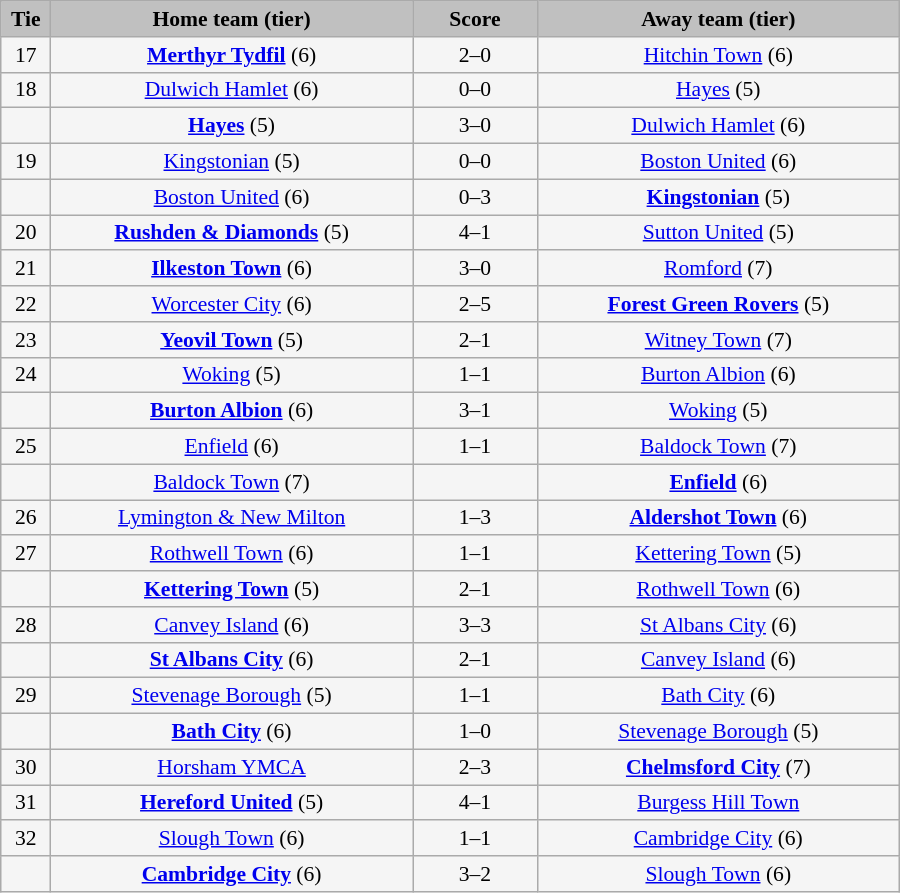<table class="wikitable" style="width: 600px; background:WhiteSmoke; text-align:center; font-size:90%">
<tr>
<td scope="col" style="width:  5.00%; background:silver;"><strong>Tie</strong></td>
<td scope="col" style="width: 36.25%; background:silver;"><strong>Home team (tier)</strong></td>
<td scope="col" style="width: 12.50%; background:silver;"><strong>Score</strong></td>
<td scope="col" style="width: 36.25%; background:silver;"><strong>Away team (tier)</strong></td>
</tr>
<tr>
<td>17</td>
<td><strong><a href='#'>Merthyr Tydfil</a></strong> (6)</td>
<td>2–0</td>
<td><a href='#'>Hitchin Town</a> (6)</td>
</tr>
<tr>
<td>18</td>
<td><a href='#'>Dulwich Hamlet</a> (6)</td>
<td>0–0</td>
<td><a href='#'>Hayes</a> (5)</td>
</tr>
<tr>
<td><em></em></td>
<td><strong><a href='#'>Hayes</a></strong> (5)</td>
<td>3–0</td>
<td><a href='#'>Dulwich Hamlet</a> (6)</td>
</tr>
<tr>
<td>19</td>
<td><a href='#'>Kingstonian</a> (5)</td>
<td>0–0</td>
<td><a href='#'>Boston United</a> (6)</td>
</tr>
<tr>
<td><em></em></td>
<td><a href='#'>Boston United</a> (6)</td>
<td>0–3</td>
<td><strong><a href='#'>Kingstonian</a></strong> (5)</td>
</tr>
<tr>
<td>20</td>
<td><strong><a href='#'>Rushden & Diamonds</a></strong> (5)</td>
<td>4–1</td>
<td><a href='#'>Sutton United</a> (5)</td>
</tr>
<tr>
<td>21</td>
<td><strong><a href='#'>Ilkeston Town</a></strong> (6)</td>
<td>3–0</td>
<td><a href='#'>Romford</a> (7)</td>
</tr>
<tr>
<td>22</td>
<td><a href='#'>Worcester City</a> (6)</td>
<td>2–5</td>
<td><strong><a href='#'>Forest Green Rovers</a></strong> (5)</td>
</tr>
<tr>
<td>23</td>
<td><strong><a href='#'>Yeovil Town</a></strong> (5)</td>
<td>2–1</td>
<td><a href='#'>Witney Town</a> (7)</td>
</tr>
<tr>
<td>24</td>
<td><a href='#'>Woking</a> (5)</td>
<td>1–1</td>
<td><a href='#'>Burton Albion</a> (6)</td>
</tr>
<tr>
<td><em></em></td>
<td><strong><a href='#'>Burton Albion</a></strong> (6)</td>
<td>3–1</td>
<td><a href='#'>Woking</a> (5)</td>
</tr>
<tr>
<td>25</td>
<td><a href='#'>Enfield</a> (6)</td>
<td>1–1</td>
<td><a href='#'>Baldock Town</a> (7)</td>
</tr>
<tr>
<td><em></em></td>
<td><a href='#'>Baldock Town</a> (7)</td>
<td></td>
<td><strong><a href='#'>Enfield</a></strong> (6)</td>
</tr>
<tr>
<td>26</td>
<td><a href='#'>Lymington & New Milton</a></td>
<td>1–3</td>
<td><strong><a href='#'>Aldershot Town</a></strong> (6)</td>
</tr>
<tr>
<td>27</td>
<td><a href='#'>Rothwell Town</a> (6)</td>
<td>1–1</td>
<td><a href='#'>Kettering Town</a> (5)</td>
</tr>
<tr>
<td><em></em></td>
<td><strong><a href='#'>Kettering Town</a></strong> (5)</td>
<td>2–1</td>
<td><a href='#'>Rothwell Town</a> (6)</td>
</tr>
<tr>
<td>28</td>
<td><a href='#'>Canvey Island</a> (6)</td>
<td>3–3</td>
<td><a href='#'>St Albans City</a> (6)</td>
</tr>
<tr>
<td><em></em></td>
<td><strong><a href='#'>St Albans City</a></strong> (6)</td>
<td>2–1</td>
<td><a href='#'>Canvey Island</a> (6)</td>
</tr>
<tr>
<td>29</td>
<td><a href='#'>Stevenage Borough</a> (5)</td>
<td>1–1</td>
<td><a href='#'>Bath City</a> (6)</td>
</tr>
<tr>
<td><em></em></td>
<td><strong><a href='#'>Bath City</a></strong> (6)</td>
<td>1–0</td>
<td><a href='#'>Stevenage Borough</a> (5)</td>
</tr>
<tr>
<td>30</td>
<td><a href='#'>Horsham YMCA</a></td>
<td>2–3</td>
<td><strong><a href='#'>Chelmsford City</a></strong> (7)</td>
</tr>
<tr>
<td>31</td>
<td><strong><a href='#'>Hereford United</a></strong> (5)</td>
<td>4–1</td>
<td><a href='#'>Burgess Hill Town</a></td>
</tr>
<tr>
<td>32</td>
<td><a href='#'>Slough Town</a> (6)</td>
<td>1–1</td>
<td><a href='#'>Cambridge City</a> (6)</td>
</tr>
<tr>
<td><em></em></td>
<td><strong><a href='#'>Cambridge City</a></strong> (6)</td>
<td>3–2</td>
<td><a href='#'>Slough Town</a> (6)</td>
</tr>
</table>
